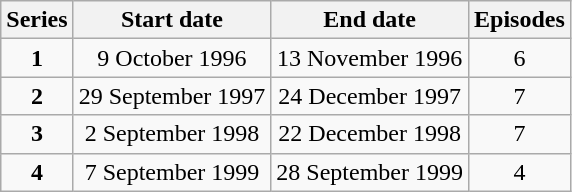<table class="wikitable" style="text-align:center;">
<tr>
<th>Series</th>
<th>Start date</th>
<th>End date</th>
<th>Episodes</th>
</tr>
<tr>
<td><strong>1</strong></td>
<td>9 October 1996</td>
<td>13 November 1996</td>
<td>6</td>
</tr>
<tr>
<td><strong>2</strong></td>
<td>29 September 1997</td>
<td>24 December 1997</td>
<td>7</td>
</tr>
<tr>
<td><strong>3</strong></td>
<td>2 September 1998</td>
<td>22 December 1998</td>
<td>7</td>
</tr>
<tr>
<td><strong>4</strong></td>
<td>7 September 1999</td>
<td>28 September 1999</td>
<td>4</td>
</tr>
</table>
